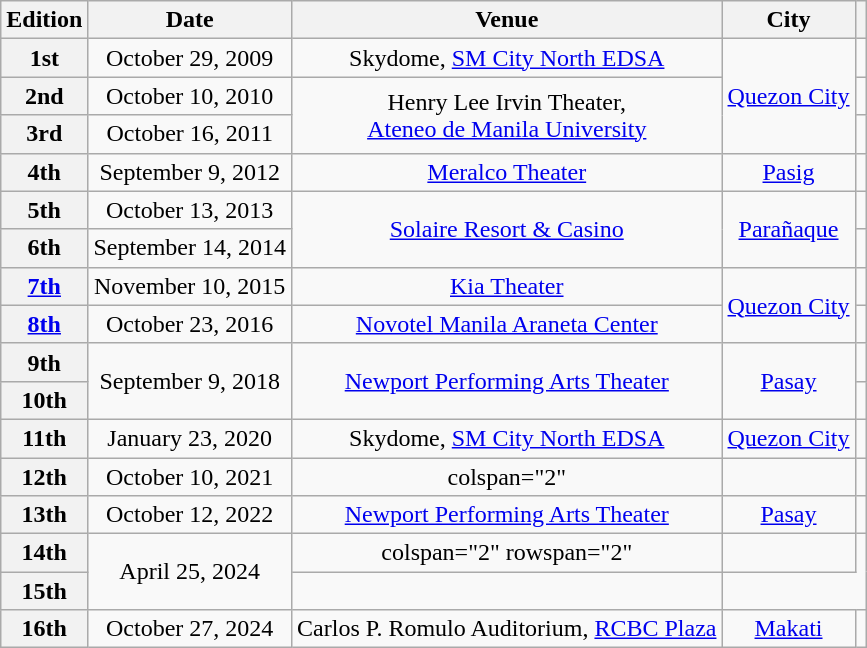<table class="wikitable plainrowheaders sortable" style="text-align:center;">
<tr>
<th>Edition</th>
<th>Date</th>
<th>Venue</th>
<th>City</th>
<th></th>
</tr>
<tr>
<th scope="row" style="text-align:center;">1st</th>
<td>October 29, 2009</td>
<td>Skydome, <a href='#'>SM City North EDSA</a></td>
<td rowspan="3"><a href='#'>Quezon City</a></td>
<td></td>
</tr>
<tr>
<th scope="row" style="text-align:center;">2nd</th>
<td>October 10, 2010</td>
<td rowspan="2">Henry Lee Irvin Theater,<br><a href='#'>Ateneo de Manila University</a></td>
<td></td>
</tr>
<tr>
<th scope="row" style="text-align:center;">3rd</th>
<td>October 16, 2011</td>
<td></td>
</tr>
<tr>
<th scope="row" style="text-align:center;">4th</th>
<td>September 9, 2012</td>
<td><a href='#'>Meralco Theater</a></td>
<td><a href='#'>Pasig</a></td>
<td></td>
</tr>
<tr>
<th scope="row" style="text-align:center;">5th</th>
<td>October 13, 2013</td>
<td rowspan="2"><a href='#'>Solaire Resort & Casino</a></td>
<td rowspan="2"><a href='#'>Parañaque</a></td>
<td></td>
</tr>
<tr>
<th scope="row" style="text-align:center;">6th</th>
<td>September 14, 2014</td>
<td></td>
</tr>
<tr>
<th scope="row" style="text-align:center;"><a href='#'>7th</a></th>
<td>November 10, 2015</td>
<td><a href='#'>Kia Theater</a></td>
<td rowspan="2"><a href='#'>Quezon City</a></td>
<td></td>
</tr>
<tr>
<th scope="row" style="text-align:center;"><a href='#'>8th</a></th>
<td>October 23, 2016</td>
<td><a href='#'>Novotel Manila Araneta Center</a></td>
<td></td>
</tr>
<tr>
<th scope="row" style="text-align:center;">9th</th>
<td rowspan="2">September 9, 2018</td>
<td rowspan="2"><a href='#'>Newport Performing Arts Theater</a></td>
<td rowspan="2"><a href='#'>Pasay</a></td>
<td></td>
</tr>
<tr>
<th scope="row" style="text-align:center;">10th</th>
<td></td>
</tr>
<tr>
<th scope="row" style="text-align:center;">11th</th>
<td>January 23, 2020</td>
<td>Skydome, <a href='#'>SM City North EDSA</a></td>
<td><a href='#'>Quezon City</a></td>
<td></td>
</tr>
<tr>
<th scope="row" style="text-align:center;">12th</th>
<td>October 10, 2021</td>
<td>colspan="2" </td>
<td></td>
</tr>
<tr>
<th scope="row" style="text-align:center;">13th</th>
<td>October 12, 2022</td>
<td><a href='#'>Newport Performing Arts Theater</a></td>
<td><a href='#'>Pasay</a></td>
<td></td>
</tr>
<tr>
<th scope="row" style="text-align:center;">14th</th>
<td rowspan="2">April 25, 2024</td>
<td>colspan="2" rowspan="2" </td>
<td></td>
</tr>
<tr>
<th scope="row" style="text-align:center;">15th</th>
<td></td>
</tr>
<tr>
<th scope="row" style="text-align:center;">16th</th>
<td>October 27, 2024</td>
<td>Carlos P. Romulo Auditorium, <a href='#'>RCBC Plaza</a></td>
<td><a href='#'>Makati</a></td>
<td></td>
</tr>
</table>
